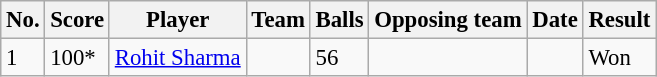<table class="wikitable sortable" style="font-size:95%">
<tr>
<th>No.</th>
<th>Score</th>
<th>Player</th>
<th>Team</th>
<th>Balls</th>
<th>Opposing team</th>
<th>Date</th>
<th>Result</th>
</tr>
<tr>
<td>1</td>
<td>100*</td>
<td><a href='#'>Rohit Sharma</a></td>
<td></td>
<td> 56</td>
<td></td>
<td></td>
<td>Won</td>
</tr>
</table>
